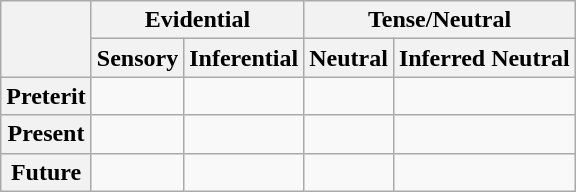<table class="wikitable">
<tr>
<th rowspan="2"></th>
<th colspan="2">Evidential</th>
<th colspan="2">Tense/Neutral</th>
</tr>
<tr>
<th>Sensory</th>
<th>Inferential</th>
<th>Neutral</th>
<th>Inferred Neutral</th>
</tr>
<tr>
<th>Preterit</th>
<td></td>
<td></td>
<td></td>
<td></td>
</tr>
<tr>
<th>Present</th>
<td></td>
<td></td>
<td></td>
<td></td>
</tr>
<tr>
<th>Future</th>
<td></td>
<td></td>
<td></td>
<td></td>
</tr>
</table>
